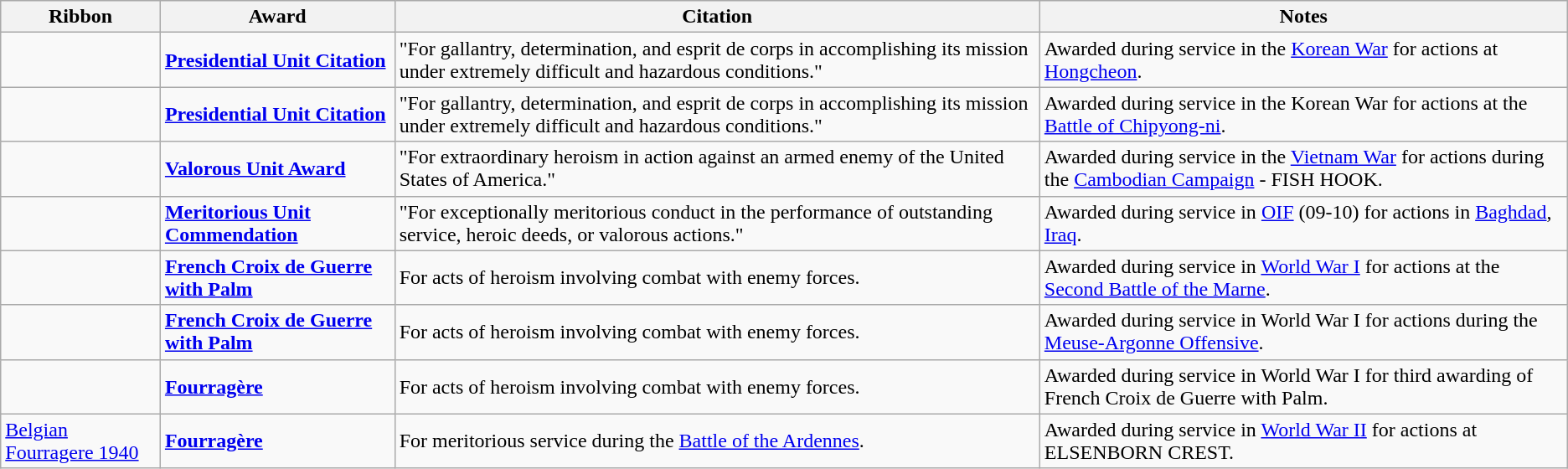<table class="wikitable" style="float:left;">
<tr style="background:#efefef;">
<th>Ribbon</th>
<th>Award</th>
<th>Citation</th>
<th>Notes</th>
</tr>
<tr>
<td></td>
<td><strong><a href='#'>Presidential Unit Citation</a></strong></td>
<td>"For gallantry, determination, and esprit de corps in accomplishing its mission under extremely difficult and hazardous conditions."</td>
<td>Awarded during service in the <a href='#'>Korean War</a> for actions at <a href='#'>Hongcheon</a>.</td>
</tr>
<tr>
<td></td>
<td><strong><a href='#'>Presidential Unit Citation</a></strong></td>
<td>"For gallantry, determination, and esprit de corps in accomplishing its mission under extremely difficult and hazardous conditions."</td>
<td>Awarded during service in the Korean War for actions at the <a href='#'>Battle of Chipyong-ni</a>.</td>
</tr>
<tr>
<td></td>
<td><strong><a href='#'>Valorous Unit Award</a></strong></td>
<td>"For extraordinary heroism in action against an armed enemy of the United States of America."</td>
<td>Awarded during service in the <a href='#'>Vietnam War</a> for actions during the <a href='#'>Cambodian Campaign</a> - FISH HOOK.</td>
</tr>
<tr>
<td></td>
<td><strong><a href='#'>Meritorious Unit Commendation</a></strong></td>
<td>"For exceptionally meritorious conduct in the performance of outstanding service, heroic deeds, or valorous actions."</td>
<td>Awarded during service in <a href='#'>OIF</a> (09-10) for actions in <a href='#'>Baghdad</a>, <a href='#'>Iraq</a>.</td>
</tr>
<tr>
<td></td>
<td><strong><a href='#'>French Croix de Guerre with Palm</a></strong></td>
<td>For acts of heroism involving combat with enemy forces.</td>
<td>Awarded during service in <a href='#'>World War I</a> for actions at the <a href='#'>Second Battle of the Marne</a>.</td>
</tr>
<tr>
<td></td>
<td><strong><a href='#'>French Croix de Guerre with Palm</a></strong></td>
<td>For acts of heroism involving combat with enemy forces.</td>
<td>Awarded during service in World War I for actions during the <a href='#'>Meuse-Argonne Offensive</a>.</td>
</tr>
<tr>
<td></td>
<td><strong><a href='#'>Fourragère</a></strong></td>
<td>For acts of heroism involving combat with enemy forces.</td>
<td>Awarded during service in World War I for third awarding of French Croix de Guerre with Palm.</td>
</tr>
<tr>
<td><a href='#'>Belgian Fourragere 1940</a></td>
<td><strong><a href='#'>Fourragère</a></strong></td>
<td>For meritorious service during the <a href='#'>Battle of the Ardennes</a>.</td>
<td>Awarded during service in <a href='#'>World War II</a> for actions at ELSENBORN CREST.</td>
</tr>
</table>
